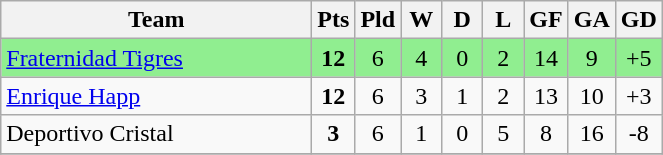<table class="wikitable" style="text-align: center;">
<tr>
<th width="200">Team</th>
<th width="20" abbr="Points">Pts</th>
<th width="20" abbr="Played">Pld</th>
<th width="20" abbr="Won">W</th>
<th width="20" abbr="Drawn">D</th>
<th width="20" abbr="Lost">L</th>
<th width="20" abbr="Goals for">GF</th>
<th width="20" abbr="Goals against">GA</th>
<th width="20" abbr="Goal difference">GD</th>
</tr>
<tr bgcolor="#90EE90">
<td style="text-align:left;"><a href='#'>Fraternidad Tigres</a></td>
<td><strong>12</strong></td>
<td>6</td>
<td>4</td>
<td>0</td>
<td>2</td>
<td>14</td>
<td>9</td>
<td>+5</td>
</tr>
<tr>
<td style="text-align:left;"><a href='#'>Enrique Happ</a></td>
<td><strong>12</strong></td>
<td>6</td>
<td>3</td>
<td>1</td>
<td>2</td>
<td>13</td>
<td>10</td>
<td>+3</td>
</tr>
<tr>
<td style="text-align:left;">Deportivo Cristal</td>
<td><strong>3</strong></td>
<td>6</td>
<td>1</td>
<td>0</td>
<td>5</td>
<td>8</td>
<td>16</td>
<td>-8</td>
</tr>
<tr>
</tr>
</table>
